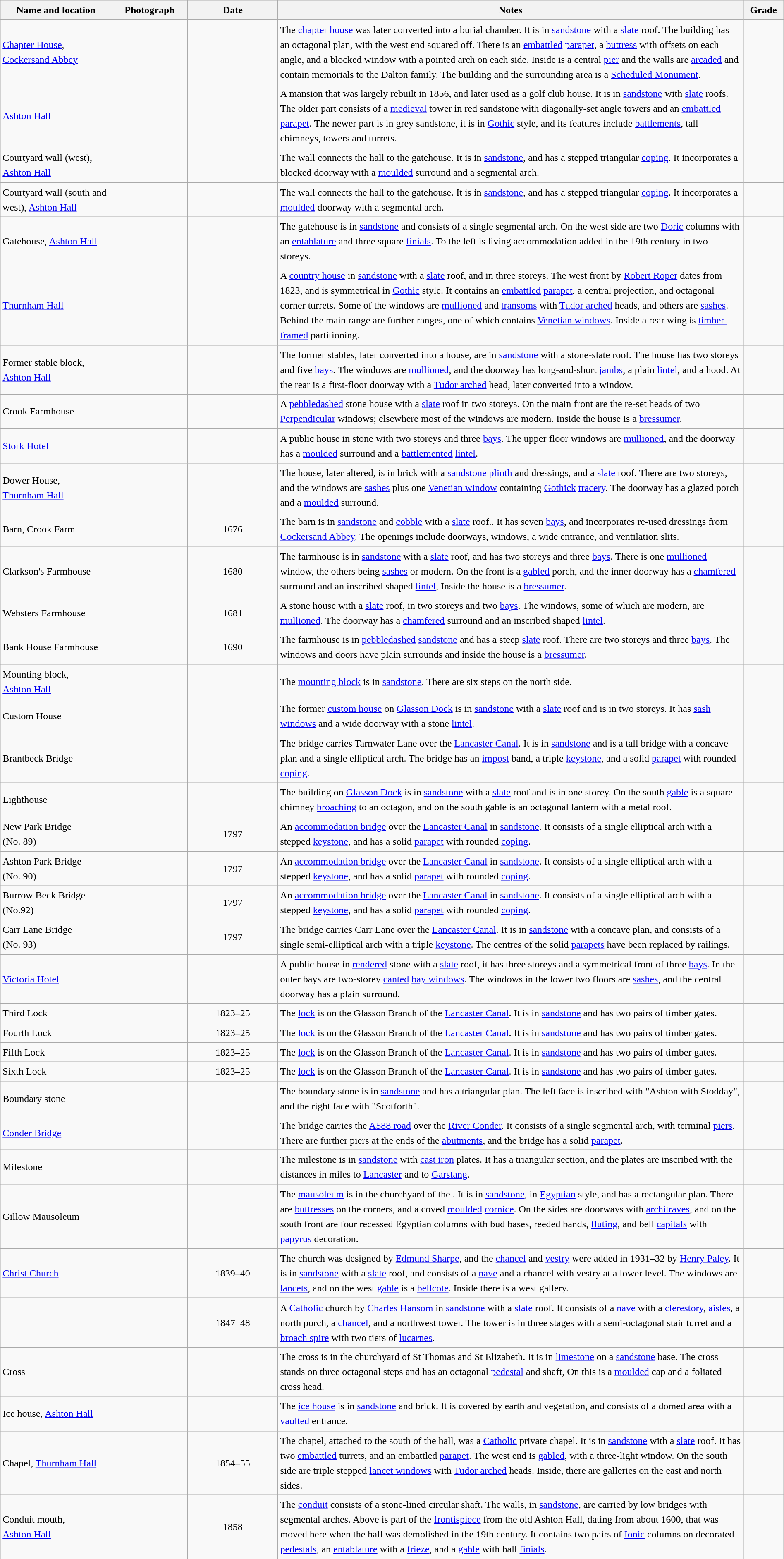<table class="wikitable sortable plainrowheaders" style="width:100%;border:0px;text-align:left;line-height:150%;">
<tr>
<th scope="col"  style="width:150px">Name and location</th>
<th scope="col"  style="width:100px" class="unsortable">Photograph</th>
<th scope="col"  style="width:120px">Date</th>
<th scope="col"  style="width:650px" class="unsortable">Notes</th>
<th scope="col"  style="width:50px">Grade</th>
</tr>
<tr>
<td><a href='#'>Chapter House</a>,<br><a href='#'>Cockersand Abbey</a><br><small></small></td>
<td></td>
<td align="center"></td>
<td>The <a href='#'>chapter house</a> was later converted into a burial chamber.  It is in <a href='#'>sandstone</a> with a <a href='#'>slate</a> roof.  The building has an octagonal plan, with the west end squared off.  There is an <a href='#'>embattled</a> <a href='#'>parapet</a>, a <a href='#'>buttress</a> with offsets on each angle, and a blocked window with a pointed arch on each side.  Inside is a central <a href='#'>pier</a> and the walls are <a href='#'>arcaded</a> and contain memorials to the Dalton family.  The building and the surrounding area is a <a href='#'>Scheduled Monument</a>.</td>
<td align="center" ></td>
</tr>
<tr>
<td><a href='#'>Ashton Hall</a><br><small></small></td>
<td></td>
<td align="center"></td>
<td>A mansion that was largely rebuilt in 1856, and later used as a golf club house.  It is in <a href='#'>sandstone</a> with <a href='#'>slate</a> roofs.  The older part consists of a <a href='#'>medieval</a> tower in red sandstone with diagonally-set angle towers and an <a href='#'>embattled</a> <a href='#'>parapet</a>.  The newer part is in grey sandstone, it is in <a href='#'>Gothic</a> style, and its features include <a href='#'>battlements</a>, tall chimneys, towers and turrets.</td>
<td align="center" ></td>
</tr>
<tr>
<td>Courtyard wall (west), <a href='#'>Ashton Hall</a><br><small></small></td>
<td></td>
<td align="center"></td>
<td>The wall connects the hall to the gatehouse.  It is in <a href='#'>sandstone</a>, and has a stepped triangular <a href='#'>coping</a>.  It incorporates a blocked doorway with a <a href='#'>moulded</a> surround and a segmental arch.</td>
<td align="center" ></td>
</tr>
<tr>
<td>Courtyard wall (south and west), <a href='#'>Ashton Hall</a><br><small></small></td>
<td></td>
<td align="center"></td>
<td>The wall connects the hall to the gatehouse.  It is in <a href='#'>sandstone</a>, and has a stepped triangular <a href='#'>coping</a>.  It incorporates a <a href='#'>moulded</a> doorway with a segmental arch.</td>
<td align="center" ></td>
</tr>
<tr>
<td>Gatehouse, <a href='#'>Ashton Hall</a><br><small></small></td>
<td></td>
<td align="center"></td>
<td>The gatehouse is in <a href='#'>sandstone</a> and consists of a single segmental arch.  On the west side are two <a href='#'>Doric</a> columns with an <a href='#'>entablature</a> and three square <a href='#'>finials</a>.  To the left is living accommodation added in the 19th century in two storeys.</td>
<td align="center" ></td>
</tr>
<tr>
<td><a href='#'>Thurnham Hall</a><br><small></small></td>
<td></td>
<td align="center"></td>
<td>A <a href='#'>country house</a> in <a href='#'>sandstone</a> with a <a href='#'>slate</a> roof, and in three storeys.  The west front by <a href='#'>Robert Roper</a> dates from 1823, and is symmetrical in <a href='#'>Gothic</a> style.  It contains an <a href='#'>embattled</a> <a href='#'>parapet</a>, a central projection, and octagonal corner turrets.  Some of the windows are <a href='#'>mullioned</a> and <a href='#'>transoms</a> with <a href='#'>Tudor arched</a> heads, and others are <a href='#'>sashes</a>.  Behind the main range are further ranges, one of which contains <a href='#'>Venetian windows</a>.  Inside a rear wing is <a href='#'>timber-framed</a> partitioning.</td>
<td align="center" ></td>
</tr>
<tr>
<td>Former stable block,<br><a href='#'>Ashton Hall</a><br><small></small></td>
<td></td>
<td align="center"></td>
<td>The former stables, later converted into a house, are in <a href='#'>sandstone</a> with a stone-slate roof.  The house has two storeys and five <a href='#'>bays</a>.  The windows are <a href='#'>mullioned</a>, and the doorway has long-and-short <a href='#'>jambs</a>, a plain <a href='#'>lintel</a>, and a hood.  At the rear is a first-floor doorway with a <a href='#'>Tudor arched</a> head, later converted into a window.</td>
<td align="center" ></td>
</tr>
<tr>
<td>Crook Farmhouse<br><small></small></td>
<td></td>
<td align="center"></td>
<td>A <a href='#'>pebbledashed</a> stone house with a <a href='#'>slate</a> roof in two storeys.  On the main front are the re-set heads of two <a href='#'>Perpendicular</a> windows; elsewhere most of the windows are modern.  Inside the house is a <a href='#'>bressumer</a>.</td>
<td align="center" ></td>
</tr>
<tr>
<td><a href='#'>Stork Hotel</a><br><small></small></td>
<td></td>
<td align="center"></td>
<td>A public house in stone with two storeys and three <a href='#'>bays</a>.  The upper floor windows are <a href='#'>mullioned</a>, and the doorway has a <a href='#'>moulded</a> surround and a <a href='#'>battlemented</a> <a href='#'>lintel</a>.</td>
<td align="center" ></td>
</tr>
<tr>
<td>Dower House,<br><a href='#'>Thurnham Hall</a><br><small></small></td>
<td></td>
<td align="center"></td>
<td>The house, later altered, is in brick with a <a href='#'>sandstone</a> <a href='#'>plinth</a> and dressings, and a <a href='#'>slate</a> roof.  There are two storeys, and the windows are <a href='#'>sashes</a> plus one <a href='#'>Venetian window</a> containing <a href='#'>Gothick</a> <a href='#'>tracery</a>.  The doorway has a glazed porch and a <a href='#'>moulded</a> surround.</td>
<td align="center" ></td>
</tr>
<tr>
<td>Barn, Crook Farm<br><small></small></td>
<td></td>
<td align="center">1676</td>
<td>The barn is in <a href='#'>sandstone</a> and <a href='#'>cobble</a> with a <a href='#'>slate</a> roof.. It has seven <a href='#'>bays</a>, and incorporates re-used dressings from <a href='#'>Cockersand Abbey</a>.  The openings include doorways, windows, a wide entrance, and ventilation slits.</td>
<td align="center" ></td>
</tr>
<tr>
<td>Clarkson's Farmhouse<br><small></small></td>
<td></td>
<td align="center">1680</td>
<td>The farmhouse is in <a href='#'>sandstone</a> with a <a href='#'>slate</a> roof, and has two storeys and three <a href='#'>bays</a>.  There is one <a href='#'>mullioned</a> window, the others being <a href='#'>sashes</a> or modern.  On the front is a <a href='#'>gabled</a> porch, and the inner doorway has a <a href='#'>chamfered</a> surround and an inscribed shaped <a href='#'>lintel</a>,  Inside the house is a <a href='#'>bressumer</a>.</td>
<td align="center" ></td>
</tr>
<tr>
<td>Websters Farmhouse<br><small></small></td>
<td></td>
<td align="center">1681</td>
<td>A stone house with a <a href='#'>slate</a> roof, in two storeys and two <a href='#'>bays</a>.  The windows, some of which are modern, are <a href='#'>mullioned</a>.  The doorway has a <a href='#'>chamfered</a> surround and an inscribed shaped <a href='#'>lintel</a>.</td>
<td align="center" ></td>
</tr>
<tr>
<td>Bank House Farmhouse<br><small></small></td>
<td></td>
<td align="center">1690</td>
<td>The farmhouse is in <a href='#'>pebbledashed</a> <a href='#'>sandstone</a> and has a steep <a href='#'>slate</a> roof.  There are two storeys and three <a href='#'>bays</a>.  The windows and doors have plain surrounds and inside the house is a <a href='#'>bressumer</a>.</td>
<td align="center" ></td>
</tr>
<tr>
<td>Mounting block,<br><a href='#'>Ashton Hall</a><br><small></small></td>
<td></td>
<td align="center"></td>
<td>The <a href='#'>mounting block</a> is in <a href='#'>sandstone</a>.  There are six steps on the north side.</td>
<td align="center" ></td>
</tr>
<tr>
<td>Custom House<br><small></small></td>
<td></td>
<td align="center"></td>
<td>The former <a href='#'>custom house</a> on <a href='#'>Glasson Dock</a> is in <a href='#'>sandstone</a> with a <a href='#'>slate</a> roof and is in two storeys.  It has <a href='#'>sash windows</a> and a wide doorway with a stone <a href='#'>lintel</a>.</td>
<td align="center" ></td>
</tr>
<tr>
<td>Brantbeck Bridge<br><small></small></td>
<td></td>
<td align="center"></td>
<td>The bridge carries Tarnwater Lane over the <a href='#'>Lancaster Canal</a>.  It is in <a href='#'>sandstone</a> and is a tall bridge with a concave plan and a single elliptical arch.  The bridge has an <a href='#'>impost</a> band, a triple <a href='#'>keystone</a>, and a solid <a href='#'>parapet</a> with rounded <a href='#'>coping</a>.</td>
<td align="center" ></td>
</tr>
<tr>
<td>Lighthouse<br><small></small></td>
<td></td>
<td align="center"></td>
<td>The building on <a href='#'>Glasson Dock</a> is in <a href='#'>sandstone</a> with a <a href='#'>slate</a> roof and is in one storey.  On the south <a href='#'>gable</a> is a square chimney <a href='#'>broaching</a> to an octagon, and on the south gable is an octagonal lantern with a metal roof.</td>
<td align="center" ></td>
</tr>
<tr>
<td>New Park Bridge<br>(No. 89)<br><small></small></td>
<td></td>
<td align="center">1797</td>
<td>An <a href='#'>accommodation bridge</a> over the <a href='#'>Lancaster Canal</a> in <a href='#'>sandstone</a>.  It consists of a single elliptical arch with a stepped <a href='#'>keystone</a>, and has a solid <a href='#'>parapet</a> with rounded <a href='#'>coping</a>.</td>
<td align="center" ></td>
</tr>
<tr>
<td>Ashton Park Bridge<br>(No. 90)<br><small></small></td>
<td></td>
<td align="center">1797</td>
<td>An <a href='#'>accommodation bridge</a> over the <a href='#'>Lancaster Canal</a> in <a href='#'>sandstone</a>.  It consists of a single elliptical arch with a stepped <a href='#'>keystone</a>, and has a solid <a href='#'>parapet</a> with rounded <a href='#'>coping</a>.</td>
<td align="center" ></td>
</tr>
<tr>
<td>Burrow Beck Bridge<br>(No.92)<br><small></small></td>
<td></td>
<td align="center">1797</td>
<td>An <a href='#'>accommodation bridge</a> over the <a href='#'>Lancaster Canal</a> in <a href='#'>sandstone</a>.  It consists of a single elliptical arch with a stepped <a href='#'>keystone</a>, and has a solid <a href='#'>parapet</a> with rounded <a href='#'>coping</a>.</td>
<td align="center" ></td>
</tr>
<tr>
<td>Carr Lane Bridge<br>(No. 93)<br><small></small></td>
<td></td>
<td align="center">1797</td>
<td>The bridge carries Carr Lane over the <a href='#'>Lancaster Canal</a>.  It is in <a href='#'>sandstone</a> with a concave plan, and consists of a single semi-elliptical arch with a triple <a href='#'>keystone</a>.  The centres of the solid <a href='#'>parapets</a> have been replaced by railings.</td>
<td align="center" ></td>
</tr>
<tr>
<td><a href='#'>Victoria Hotel</a><br><small></small></td>
<td></td>
<td align="center"></td>
<td>A public house in <a href='#'>rendered</a> stone with a <a href='#'>slate</a> roof, it has three storeys and a symmetrical front of three <a href='#'>bays</a>.  In the outer bays are two-storey <a href='#'>canted</a> <a href='#'>bay windows</a>.  The windows in the lower two floors are <a href='#'>sashes</a>, and the central doorway has a plain surround.</td>
<td align="center" ></td>
</tr>
<tr>
<td>Third Lock<br><small></small></td>
<td></td>
<td align="center">1823–25</td>
<td>The <a href='#'>lock</a> is on the Glasson Branch of the <a href='#'>Lancaster Canal</a>.  It is in <a href='#'>sandstone</a> and has two pairs of timber gates.</td>
<td align="center" ></td>
</tr>
<tr>
<td>Fourth Lock<br><small></small></td>
<td></td>
<td align="center">1823–25</td>
<td>The <a href='#'>lock</a> is on the Glasson Branch of the <a href='#'>Lancaster Canal</a>.  It is in <a href='#'>sandstone</a> and has two pairs of timber gates.</td>
<td align="center" ></td>
</tr>
<tr>
<td>Fifth Lock<br><small></small></td>
<td></td>
<td align="center">1823–25</td>
<td>The <a href='#'>lock</a> is on the Glasson Branch of the <a href='#'>Lancaster Canal</a>.  It is in <a href='#'>sandstone</a> and has two pairs of timber gates.</td>
<td align="center" ></td>
</tr>
<tr>
<td>Sixth Lock<br><small></small></td>
<td></td>
<td align="center">1823–25</td>
<td>The <a href='#'>lock</a> is on the Glasson Branch of the <a href='#'>Lancaster Canal</a>.  It is in <a href='#'>sandstone</a> and has two pairs of timber gates.</td>
<td align="center" ></td>
</tr>
<tr>
<td>Boundary stone<br><small></small></td>
<td></td>
<td align="center"></td>
<td>The boundary stone is in <a href='#'>sandstone</a> and has a triangular plan.  The left face is inscribed with "Ashton with Stodday", and the right face with "Scotforth".</td>
<td align="center" ></td>
</tr>
<tr>
<td><a href='#'>Conder Bridge</a><br><small></small></td>
<td></td>
<td align="center"></td>
<td>The bridge carries the <a href='#'>A588 road</a> over the <a href='#'>River Conder</a>.  It consists of a single segmental arch, with terminal <a href='#'>piers</a>.  There are further piers at the ends of the <a href='#'>abutments</a>, and the bridge has a solid <a href='#'>parapet</a>.</td>
<td align="center" ></td>
</tr>
<tr>
<td>Milestone<br><small></small></td>
<td></td>
<td align="center"></td>
<td>The milestone is in <a href='#'>sandstone</a> with <a href='#'>cast iron</a> plates.  It has a triangular section, and the plates are inscribed with the distances in miles to <a href='#'>Lancaster</a> and to <a href='#'>Garstang</a>.</td>
<td align="center" ></td>
</tr>
<tr>
<td>Gillow Mausoleum<br><small></small></td>
<td></td>
<td align="center"></td>
<td>The <a href='#'>mausoleum</a> is in the churchyard of the .  It is in <a href='#'>sandstone</a>, in <a href='#'>Egyptian</a> style, and has a rectangular plan.  There are <a href='#'>buttresses</a> on the corners, and a coved <a href='#'>moulded</a> <a href='#'>cornice</a>.  On the sides are doorways with <a href='#'>architraves</a>, and on the south front are four recessed Egyptian columns with bud bases, reeded bands, <a href='#'>fluting</a>, and bell <a href='#'>capitals</a> with <a href='#'>papyrus</a> decoration.</td>
<td align="center" ></td>
</tr>
<tr>
<td><a href='#'>Christ Church</a><br><small></small></td>
<td></td>
<td align="center">1839–40</td>
<td>The church was designed by <a href='#'>Edmund Sharpe</a>, and the <a href='#'>chancel</a> and <a href='#'>vestry</a> were added in 1931–32 by <a href='#'>Henry Paley</a>.  It is in <a href='#'>sandstone</a> with a <a href='#'>slate</a> roof, and consists of a <a href='#'>nave</a> and a chancel with vestry at a lower level.  The windows are <a href='#'>lancets</a>, and on the west <a href='#'>gable</a> is a <a href='#'>bellcote</a>.  Inside there is a west gallery.</td>
<td align="center" ></td>
</tr>
<tr>
<td><br><small></small></td>
<td></td>
<td align="center">1847–48</td>
<td>A <a href='#'>Catholic</a> church by <a href='#'>Charles Hansom</a> in <a href='#'>sandstone</a> with a <a href='#'>slate</a> roof.  It consists of a <a href='#'>nave</a> with a <a href='#'>clerestory</a>, <a href='#'>aisles</a>, a north porch, a <a href='#'>chancel</a>, and a northwest tower.  The tower is in three stages with a semi-octagonal stair turret and a <a href='#'>broach spire</a> with two tiers of <a href='#'>lucarnes</a>.</td>
<td align="center" ></td>
</tr>
<tr>
<td>Cross<br><small></small></td>
<td></td>
<td align="center"></td>
<td>The cross is in the churchyard of St Thomas and St Elizabeth.  It is in <a href='#'>limestone</a> on a <a href='#'>sandstone</a> base.  The cross stands on three octagonal steps and has an octagonal <a href='#'>pedestal</a> and shaft,  On this is a <a href='#'>moulded</a> cap and a foliated cross head.</td>
<td align="center" ></td>
</tr>
<tr>
<td>Ice house, <a href='#'>Ashton Hall</a><br><small></small></td>
<td></td>
<td align="center"></td>
<td>The <a href='#'>ice house</a> is in <a href='#'>sandstone</a> and brick.  It is covered by earth and vegetation, and consists of a domed area with a <a href='#'>vaulted</a> entrance.</td>
<td align="center" ></td>
</tr>
<tr>
<td>Chapel, <a href='#'>Thurnham Hall</a><br><small></small></td>
<td></td>
<td align="center">1854–55</td>
<td>The chapel, attached to the south of the hall, was a <a href='#'>Catholic</a> private chapel.  It is in <a href='#'>sandstone</a> with a <a href='#'>slate</a> roof.  It has two <a href='#'>embattled</a> turrets, and an embattled <a href='#'>parapet</a>.  The west end is <a href='#'>gabled</a>, with a three-light window.  On the south side are triple stepped <a href='#'>lancet windows</a> with <a href='#'>Tudor arched</a> heads.  Inside, there are galleries on the east and north sides.</td>
<td align="center" ></td>
</tr>
<tr>
<td>Conduit mouth,<br><a href='#'>Ashton Hall</a><br><small></small></td>
<td></td>
<td align="center">1858</td>
<td>The <a href='#'>conduit</a> consists of a stone-lined circular shaft.  The walls, in <a href='#'>sandstone</a>, are carried by low bridges with segmental arches.  Above is part of the <a href='#'>frontispiece</a> from the old Ashton Hall, dating from about 1600, that was moved here when the hall was demolished in the 19th century.  It contains two pairs of <a href='#'>Ionic</a> columns on decorated <a href='#'>pedestals</a>, an <a href='#'>entablature</a> with a <a href='#'>frieze</a>, and a <a href='#'>gable</a> with ball <a href='#'>finials</a>.</td>
<td align="center" ></td>
</tr>
<tr>
</tr>
</table>
